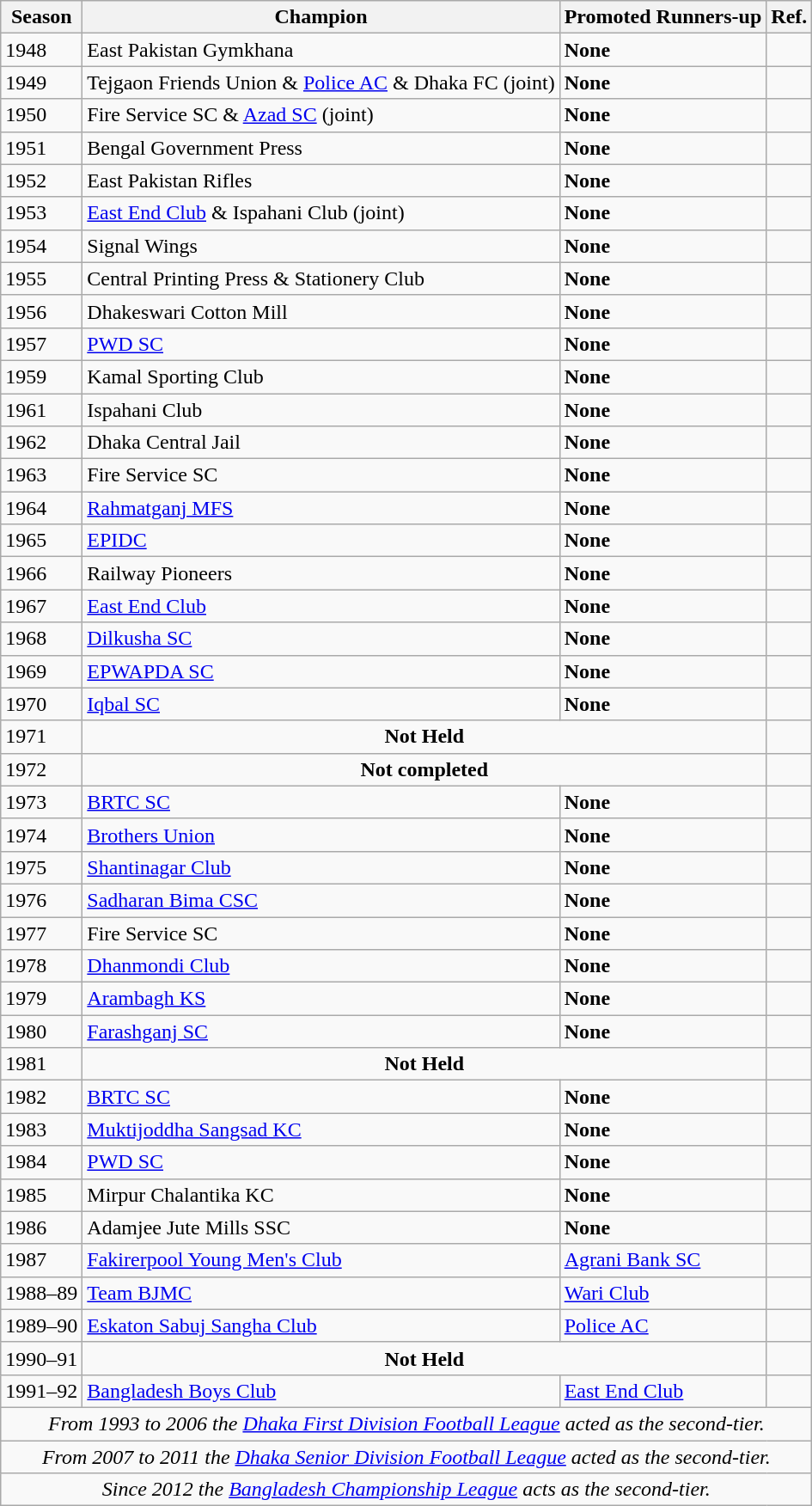<table class="wikitable"style>
<tr>
<th>Season</th>
<th>Champion</th>
<th>Promoted Runners-up</th>
<th>Ref.</th>
</tr>
<tr>
<td>1948</td>
<td>East Pakistan Gymkhana</td>
<td><strong>None</strong></td>
<td></td>
</tr>
<tr>
<td>1949</td>
<td>Tejgaon Friends Union & <a href='#'>Police AC</a> & Dhaka FC (joint)</td>
<td><strong>None</strong></td>
<td></td>
</tr>
<tr>
<td>1950</td>
<td>Fire Service SC & <a href='#'>Azad SC</a> (joint)</td>
<td><strong>None</strong></td>
<td></td>
</tr>
<tr>
<td>1951</td>
<td>Bengal Government Press</td>
<td><strong>None</strong></td>
<td></td>
</tr>
<tr>
<td>1952</td>
<td>East Pakistan Rifles</td>
<td><strong>None</strong></td>
<td></td>
</tr>
<tr>
<td>1953</td>
<td><a href='#'>East End Club</a>  & Ispahani Club (joint)</td>
<td><strong>None</strong></td>
<td></td>
</tr>
<tr>
<td>1954</td>
<td>Signal Wings</td>
<td><strong>None</strong></td>
<td></td>
</tr>
<tr>
<td>1955</td>
<td>Central Printing Press & Stationery Club</td>
<td><strong>None</strong></td>
<td></td>
</tr>
<tr>
<td>1956</td>
<td>Dhakeswari Cotton Mill</td>
<td><strong>None</strong></td>
<td></td>
</tr>
<tr>
<td>1957</td>
<td><a href='#'>PWD SC</a></td>
<td><strong>None</strong></td>
<td></td>
</tr>
<tr>
<td>1959</td>
<td>Kamal Sporting Club</td>
<td><strong>None</strong></td>
<td></td>
</tr>
<tr>
<td>1961</td>
<td>Ispahani Club</td>
<td><strong>None</strong></td>
<td></td>
</tr>
<tr>
<td>1962</td>
<td>Dhaka Central Jail</td>
<td><strong>None</strong></td>
<td></td>
</tr>
<tr>
<td>1963</td>
<td>Fire Service SC</td>
<td><strong>None</strong></td>
<td></td>
</tr>
<tr>
<td>1964</td>
<td><a href='#'>Rahmatganj MFS</a></td>
<td><strong>None</strong></td>
<td></td>
</tr>
<tr>
<td>1965</td>
<td><a href='#'>EPIDC</a></td>
<td><strong>None</strong></td>
<td></td>
</tr>
<tr>
<td>1966</td>
<td>Railway Pioneers</td>
<td><strong>None</strong></td>
<td></td>
</tr>
<tr>
<td>1967</td>
<td><a href='#'>East End Club</a></td>
<td><strong>None</strong></td>
<td></td>
</tr>
<tr>
<td>1968</td>
<td><a href='#'>Dilkusha SC</a></td>
<td><strong>None</strong></td>
<td></td>
</tr>
<tr>
<td>1969</td>
<td><a href='#'>EPWAPDA SC</a></td>
<td><strong>None</strong></td>
<td></td>
</tr>
<tr>
<td>1970</td>
<td><a href='#'>Iqbal SC</a></td>
<td><strong>None</strong></td>
<td></td>
</tr>
<tr>
<td>1971</td>
<td colspan="2" style="text-align:center;"><strong>Not Held</strong></td>
<td></td>
</tr>
<tr>
<td>1972</td>
<td colspan="2" style="text-align:center;"><strong>Not completed</strong></td>
<td></td>
</tr>
<tr>
<td>1973</td>
<td><a href='#'>BRTC SC</a></td>
<td><strong>None</strong></td>
<td></td>
</tr>
<tr>
<td>1974</td>
<td><a href='#'>Brothers Union</a></td>
<td><strong>None</strong></td>
<td></td>
</tr>
<tr>
<td>1975</td>
<td><a href='#'>Shantinagar Club</a></td>
<td><strong>None</strong></td>
<td></td>
</tr>
<tr>
<td>1976</td>
<td><a href='#'>Sadharan Bima CSC</a></td>
<td><strong>None</strong></td>
<td></td>
</tr>
<tr>
<td>1977</td>
<td>Fire Service SC</td>
<td><strong>None</strong></td>
<td></td>
</tr>
<tr>
<td>1978</td>
<td><a href='#'>Dhanmondi Club</a></td>
<td><strong>None</strong></td>
<td></td>
</tr>
<tr>
<td>1979</td>
<td><a href='#'>Arambagh KS</a></td>
<td><strong>None</strong></td>
<td></td>
</tr>
<tr>
<td>1980</td>
<td><a href='#'>Farashganj SC</a></td>
<td><strong>None</strong></td>
<td></td>
</tr>
<tr>
<td>1981</td>
<td colspan="2" style="text-align:center;"><strong>Not Held</strong></td>
<td></td>
</tr>
<tr>
<td>1982</td>
<td><a href='#'>BRTC SC</a></td>
<td><strong>None</strong></td>
<td></td>
</tr>
<tr>
<td>1983</td>
<td><a href='#'>Muktijoddha Sangsad KC</a></td>
<td><strong>None</strong></td>
<td></td>
</tr>
<tr>
<td>1984</td>
<td><a href='#'>PWD SC</a></td>
<td><strong>None</strong></td>
<td></td>
</tr>
<tr>
<td>1985</td>
<td>Mirpur Chalantika KC</td>
<td><strong>None</strong></td>
<td></td>
</tr>
<tr>
<td>1986</td>
<td>Adamjee Jute Mills SSC</td>
<td><strong>None</strong></td>
<td></td>
</tr>
<tr>
<td>1987</td>
<td><a href='#'>Fakirerpool Young Men's Club</a></td>
<td><a href='#'>Agrani Bank SC</a></td>
<td></td>
</tr>
<tr>
<td>1988–89</td>
<td><a href='#'>Team BJMC</a></td>
<td><a href='#'>Wari Club</a></td>
<td></td>
</tr>
<tr>
<td>1989–90</td>
<td><a href='#'>Eskaton Sabuj Sangha Club</a></td>
<td><a href='#'>Police AC</a></td>
<td></td>
</tr>
<tr>
<td>1990–91</td>
<td colspan="2" style="text-align:center;"><strong>Not Held</strong></td>
</tr>
<tr>
<td>1991–92</td>
<td><a href='#'>Bangladesh Boys Club</a></td>
<td><a href='#'>East End Club</a></td>
<td></td>
</tr>
<tr>
<td colspan=4 style="text-align:center;"><em>From 1993 to 2006 the <a href='#'>Dhaka First Division Football League</a> acted as the second-tier.</em></td>
</tr>
<tr>
<td colspan=4 style="text-align:center;"><em>From 2007 to 2011 the <a href='#'>Dhaka Senior Division Football League</a> acted as the second-tier.</em></td>
</tr>
<tr>
<td colspan=4 style="text-align:center;"><em>Since 2012 the <a href='#'>Bangladesh Championship League</a> acts as the second-tier.</em></td>
</tr>
</table>
